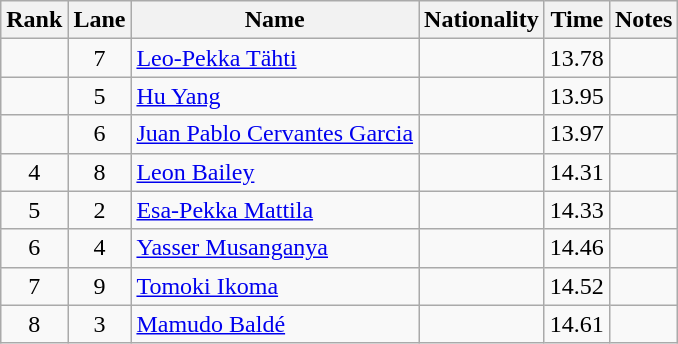<table class="wikitable sortable" style="text-align:center">
<tr>
<th>Rank</th>
<th>Lane</th>
<th>Name</th>
<th>Nationality</th>
<th>Time</th>
<th>Notes</th>
</tr>
<tr>
<td></td>
<td>7</td>
<td align="left"><a href='#'>Leo-Pekka Tähti</a></td>
<td align="left"></td>
<td>13.78</td>
<td></td>
</tr>
<tr>
<td></td>
<td>5</td>
<td align="left"><a href='#'>Hu Yang</a></td>
<td align="left"></td>
<td>13.95</td>
<td></td>
</tr>
<tr>
<td></td>
<td>6</td>
<td align="left"><a href='#'>Juan Pablo Cervantes Garcia</a></td>
<td align="left"></td>
<td>13.97</td>
<td></td>
</tr>
<tr>
<td>4</td>
<td>8</td>
<td align="left"><a href='#'>Leon Bailey</a></td>
<td align="left"></td>
<td>14.31</td>
<td></td>
</tr>
<tr>
<td>5</td>
<td>2</td>
<td align="left"><a href='#'>Esa-Pekka Mattila</a></td>
<td align="left"></td>
<td>14.33</td>
<td></td>
</tr>
<tr>
<td>6</td>
<td>4</td>
<td align="left"><a href='#'>Yasser Musanganya</a></td>
<td align="left"></td>
<td>14.46</td>
<td></td>
</tr>
<tr>
<td>7</td>
<td>9</td>
<td align="left"><a href='#'>Tomoki Ikoma</a></td>
<td align="left"></td>
<td>14.52</td>
<td></td>
</tr>
<tr>
<td>8</td>
<td>3</td>
<td align="left"><a href='#'>Mamudo Baldé</a></td>
<td align="left"></td>
<td>14.61</td>
<td></td>
</tr>
</table>
